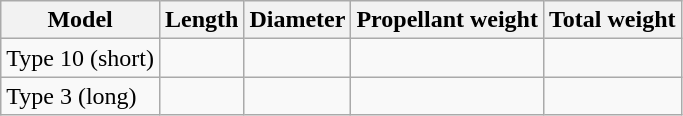<table class="wikitable">
<tr>
<th>Model</th>
<th>Length</th>
<th>Diameter</th>
<th>Propellant weight</th>
<th>Total weight</th>
</tr>
<tr>
<td>Type 10 (short)</td>
<td></td>
<td></td>
<td></td>
<td></td>
</tr>
<tr>
<td>Type 3 (long)</td>
<td></td>
<td></td>
<td></td>
<td></td>
</tr>
</table>
